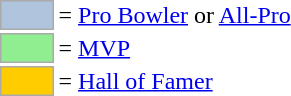<table>
<tr>
<td style="background-color:lightsteelblue; border:1px solid #aaaaaa; width:2em;"></td>
<td>= <a href='#'>Pro Bowler</a> or <a href='#'>All-Pro</a></td>
</tr>
<tr>
<td style="background-color:lightgreen; border:1px solid #aaaaaa; width:2em;"></td>
<td>= <a href='#'>MVP</a></td>
</tr>
<tr>
<td style="background-color:#FFCC00; border:1px solid #aaaaaa; width:2em;"></td>
<td>= <a href='#'>Hall of Famer</a></td>
</tr>
</table>
